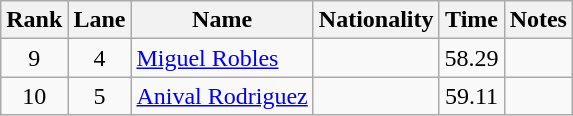<table class="wikitable sortable" style="text-align:center">
<tr>
<th>Rank</th>
<th>Lane</th>
<th>Name</th>
<th>Nationality</th>
<th>Time</th>
<th>Notes</th>
</tr>
<tr>
<td>9</td>
<td>4</td>
<td align=left><a href='#'>Miguel Robles</a></td>
<td align=left></td>
<td>58.29</td>
<td></td>
</tr>
<tr>
<td>10</td>
<td>5</td>
<td align=left><a href='#'>Anival Rodriguez</a></td>
<td align=left></td>
<td>59.11</td>
<td></td>
</tr>
</table>
